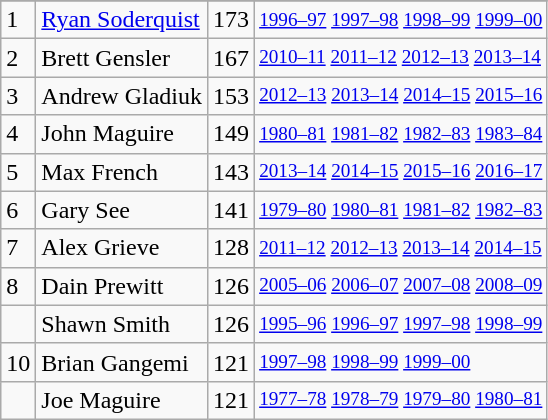<table class="wikitable">
<tr>
</tr>
<tr>
<td>1</td>
<td><a href='#'>Ryan Soderquist</a></td>
<td>173</td>
<td style="font-size:80%;"><a href='#'>1996–97</a> <a href='#'>1997–98</a> <a href='#'>1998–99</a> <a href='#'>1999–00</a></td>
</tr>
<tr>
<td>2</td>
<td>Brett Gensler</td>
<td>167</td>
<td style="font-size:80%;"><a href='#'>2010–11</a> <a href='#'>2011–12</a> <a href='#'>2012–13</a> <a href='#'>2013–14</a></td>
</tr>
<tr>
<td>3</td>
<td>Andrew Gladiuk</td>
<td>153</td>
<td style="font-size:80%;"><a href='#'>2012–13</a> <a href='#'>2013–14</a> <a href='#'>2014–15</a> <a href='#'>2015–16</a></td>
</tr>
<tr>
<td>4</td>
<td>John Maguire</td>
<td>149</td>
<td style="font-size:80%;"><a href='#'>1980–81</a> <a href='#'>1981–82</a> <a href='#'>1982–83</a> <a href='#'>1983–84</a></td>
</tr>
<tr>
<td>5</td>
<td>Max French</td>
<td>143</td>
<td style="font-size:80%;"><a href='#'>2013–14</a> <a href='#'>2014–15</a> <a href='#'>2015–16</a> <a href='#'>2016–17</a></td>
</tr>
<tr>
<td>6</td>
<td>Gary See</td>
<td>141</td>
<td style="font-size:80%;"><a href='#'>1979–80</a> <a href='#'>1980–81</a> <a href='#'>1981–82</a> <a href='#'>1982–83</a></td>
</tr>
<tr>
<td>7</td>
<td>Alex Grieve</td>
<td>128</td>
<td style="font-size:80%;"><a href='#'>2011–12</a> <a href='#'>2012–13</a> <a href='#'>2013–14</a> <a href='#'>2014–15</a></td>
</tr>
<tr>
<td>8</td>
<td>Dain Prewitt</td>
<td>126</td>
<td style="font-size:80%;"><a href='#'>2005–06</a> <a href='#'>2006–07</a> <a href='#'>2007–08</a> <a href='#'>2008–09</a></td>
</tr>
<tr>
<td></td>
<td>Shawn Smith</td>
<td>126</td>
<td style="font-size:80%;"><a href='#'>1995–96</a> <a href='#'>1996–97</a> <a href='#'>1997–98</a> <a href='#'>1998–99</a></td>
</tr>
<tr>
<td>10</td>
<td>Brian Gangemi</td>
<td>121</td>
<td style="font-size:80%;"><a href='#'>1997–98</a> <a href='#'>1998–99</a> <a href='#'>1999–00</a></td>
</tr>
<tr>
<td></td>
<td>Joe Maguire</td>
<td>121</td>
<td style="font-size:80%;"><a href='#'>1977–78</a> <a href='#'>1978–79</a> <a href='#'>1979–80</a> <a href='#'>1980–81</a></td>
</tr>
</table>
